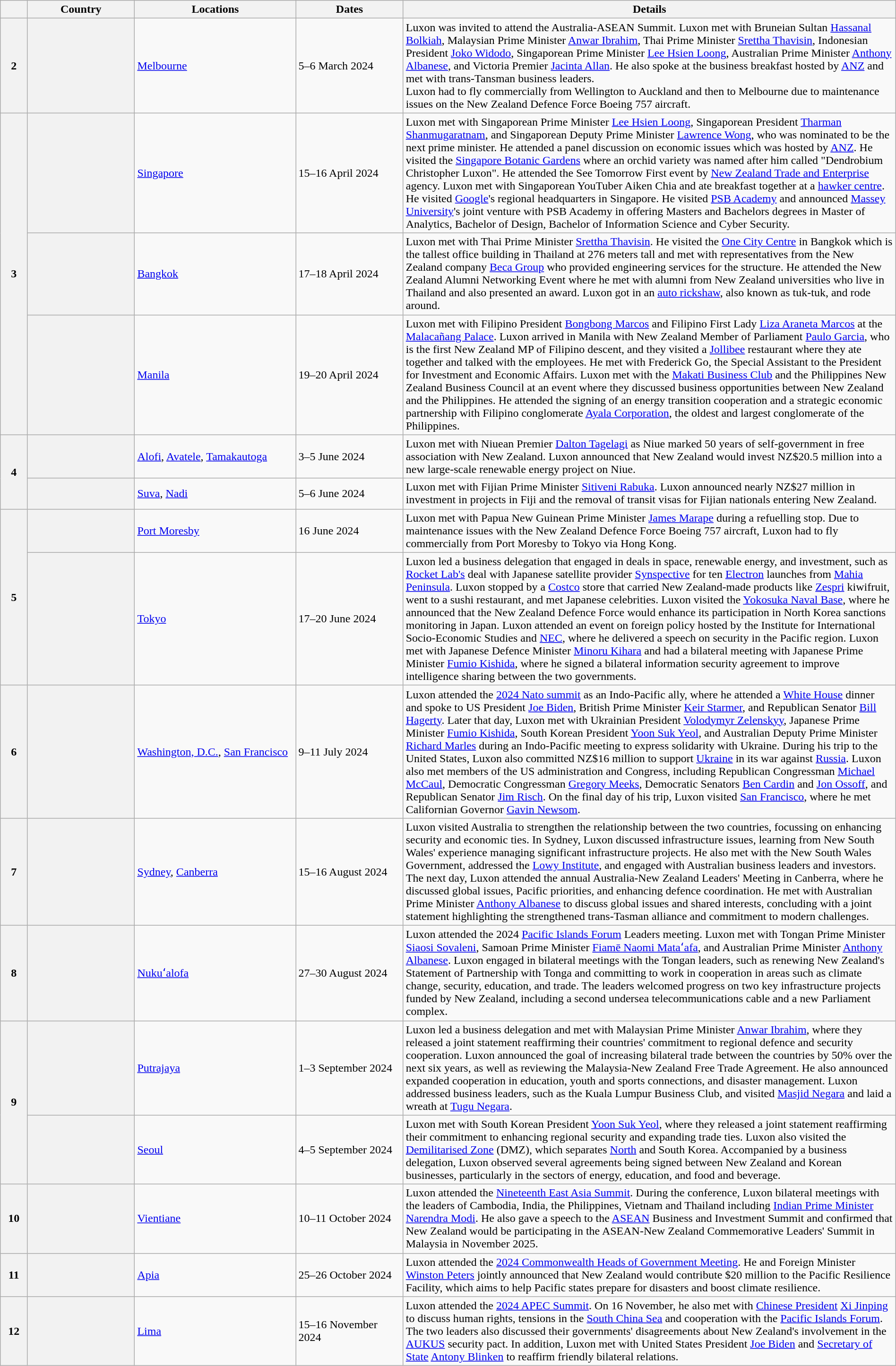<table class="wikitable sortable" border="1" style="margin: 1em auto 1em auto">
<tr>
<th scope="col" style="width: 3%;"></th>
<th scope="col" style="width: 12%;">Country</th>
<th scope="col" style="width: 18%;">Locations</th>
<th scope="col" style="width: 12%;">Dates</th>
<th scope="col" style="width: 58%;" class="unsortable">Details</th>
</tr>
<tr>
<th scope="row">2</th>
<th scope="row"></th>
<td><a href='#'>Melbourne</a></td>
<td>5–6 March 2024</td>
<td>Luxon was invited to attend the Australia-ASEAN Summit. Luxon met with Bruneian Sultan <a href='#'>Hassanal Bolkiah</a>, Malaysian Prime Minister <a href='#'>Anwar Ibrahim</a>, Thai Prime Minister <a href='#'>Srettha Thavisin</a>, Indonesian President <a href='#'>Joko Widodo</a>, Singaporean Prime Minister <a href='#'>Lee Hsien Loong</a>, Australian Prime Minister <a href='#'>Anthony Albanese</a>, and Victoria Premier <a href='#'>Jacinta Allan</a>. He also spoke at the business breakfast hosted by <a href='#'>ANZ</a> and met with trans-Tansman business leaders.<br>Luxon had to fly commercially from Wellington to Auckland and then to Melbourne due to maintenance issues on the New Zealand Defence Force Boeing 757 aircraft.</td>
</tr>
<tr>
<th scope="row" rowspan=3>3</th>
<th scope="row"></th>
<td><a href='#'>Singapore</a></td>
<td>15–16 April 2024</td>
<td>Luxon met with Singaporean Prime Minister <a href='#'>Lee Hsien Loong</a>, Singaporean President <a href='#'>Tharman Shanmugaratnam</a>, and Singaporean Deputy Prime Minister <a href='#'>Lawrence Wong</a>, who was nominated to be the next prime minister. He attended a panel discussion on economic issues which was hosted by <a href='#'>ANZ</a>. He visited the <a href='#'>Singapore Botanic Gardens</a> where an orchid variety was named after him called "Dendrobium Christopher Luxon". He attended the See Tomorrow First event by <a href='#'>New Zealand Trade and Enterprise</a> agency. Luxon met with Singaporean YouTuber Aiken Chia and ate breakfast together at a <a href='#'>hawker centre</a>. He visited <a href='#'>Google</a>'s regional headquarters in Singapore. He visited <a href='#'>PSB Academy</a> and announced <a href='#'>Massey University</a>'s joint venture with PSB Academy in offering Masters and Bachelors degrees in Master of Analytics, Bachelor of Design, Bachelor of Information Science and Cyber Security.</td>
</tr>
<tr>
<th scope="row"></th>
<td><a href='#'>Bangkok</a></td>
<td>17–18 April 2024</td>
<td>Luxon met with Thai Prime Minister <a href='#'>Srettha Thavisin</a>. He visited the <a href='#'>One City Centre</a> in Bangkok which is the tallest office building in Thailand at 276 meters tall and met with representatives from the New Zealand company <a href='#'>Beca Group</a> who provided engineering services for the structure. He attended the New Zealand Alumni Networking Event where he met with alumni from New Zealand universities who live in Thailand and also presented an award. Luxon got in an <a href='#'>auto rickshaw</a>, also known as tuk-tuk, and rode around.</td>
</tr>
<tr>
<th scope="row"></th>
<td><a href='#'>Manila</a></td>
<td>19–20 April 2024</td>
<td>Luxon met with Filipino President <a href='#'>Bongbong Marcos</a> and Filipino First Lady <a href='#'>Liza Araneta Marcos</a> at the <a href='#'>Malacañang Palace</a>. Luxon arrived in Manila with New Zealand Member of Parliament <a href='#'>Paulo Garcia</a>, who is the first New Zealand MP of Filipino descent, and they visited a <a href='#'>Jollibee</a> restaurant where they ate together and talked with the employees. He met with Frederick Go, the Special Assistant to the President for Investment and Economic Affairs. Luxon met with the <a href='#'>Makati Business Club</a> and the Philippines New Zealand Business Council at an event where they discussed business opportunities between New Zealand and the Philippines. He attended the signing of an energy transition cooperation and a strategic economic partnership with Filipino conglomerate <a href='#'>Ayala Corporation</a>, the oldest and largest conglomerate of the Philippines.</td>
</tr>
<tr>
<th scope="row" rowspan=2>4</th>
<th scope="row"></th>
<td><a href='#'>Alofi</a>, <a href='#'>Avatele</a>, <a href='#'>Tamakautoga</a></td>
<td>3–5 June 2024</td>
<td>Luxon met with Niuean Premier <a href='#'>Dalton Tagelagi</a> as Niue marked 50 years of self-government in free association with New Zealand. Luxon announced that New Zealand would invest NZ$20.5 million into a new large-scale renewable energy project on Niue.</td>
</tr>
<tr>
<th scope="row"></th>
<td><a href='#'>Suva</a>, <a href='#'>Nadi</a></td>
<td>5–6 June 2024</td>
<td>Luxon met with Fijian Prime Minister <a href='#'>Sitiveni Rabuka</a>. Luxon announced nearly NZ$27 million in investment in projects in Fiji and the removal of transit visas for Fijian nationals entering New Zealand.</td>
</tr>
<tr>
<th scope="row" rowspan=2>5</th>
<th scope="row"></th>
<td><a href='#'>Port Moresby</a></td>
<td>16 June 2024</td>
<td>Luxon met with Papua New Guinean Prime Minister <a href='#'>James Marape</a> during a refuelling stop. Due to maintenance issues with the New Zealand Defence Force Boeing 757 aircraft, Luxon had to fly commercially from Port Moresby to Tokyo via Hong Kong.</td>
</tr>
<tr>
<th scope="row"></th>
<td><a href='#'>Tokyo</a></td>
<td>17–20 June 2024</td>
<td>Luxon led a business delegation that engaged in deals in space, renewable energy, and investment, such as <a href='#'>Rocket Lab's</a> deal with Japanese satellite provider <a href='#'>Synspective</a> for ten <a href='#'>Electron</a> launches from <a href='#'>Mahia Peninsula</a>. Luxon stopped by a <a href='#'>Costco</a> store that carried New Zealand-made products like <a href='#'>Zespri</a> kiwifruit, went to a sushi restaurant, and met Japanese celebrities. Luxon visited the <a href='#'>Yokosuka Naval Base</a>, where he announced that the New Zealand Defence Force would enhance its participation in North Korea sanctions monitoring in Japan. Luxon attended an event on foreign policy hosted by the Institute for International Socio-Economic Studies and <a href='#'>NEC</a>, where he delivered a speech on security in the Pacific region. Luxon met with Japanese Defence Minister <a href='#'>Minoru Kihara</a> and had a bilateral meeting with Japanese Prime Minister <a href='#'>Fumio Kishida</a>, where he signed a bilateral information security agreement to improve intelligence sharing between the two governments.</td>
</tr>
<tr>
<th scope="row">6</th>
<th scope="row"></th>
<td><a href='#'>Washington, D.C.</a>, <a href='#'>San Francisco</a></td>
<td>9–11 July 2024</td>
<td>Luxon attended the <a href='#'>2024 Nato summit</a> as an Indo-Pacific ally, where he attended a <a href='#'>White House</a> dinner and spoke to US President <a href='#'>Joe Biden</a>, British Prime Minister <a href='#'>Keir Starmer</a>, and Republican Senator <a href='#'>Bill Hagerty</a>. Later that day, Luxon met with Ukrainian President <a href='#'>Volodymyr Zelenskyy</a>, Japanese Prime Minister <a href='#'>Fumio Kishida</a>, South Korean President <a href='#'>Yoon Suk Yeol</a>, and Australian Deputy Prime Minister <a href='#'>Richard Marles</a> during an Indo-Pacific meeting to express solidarity with Ukraine. During his trip to the United States, Luxon also committed NZ$16 million to support <a href='#'>Ukraine</a> in its war against <a href='#'>Russia</a>. Luxon also met members of the US administration and Congress, including Republican Congressman <a href='#'>Michael McCaul</a>, Democratic Congressman <a href='#'>Gregory Meeks</a>, Democratic Senators <a href='#'>Ben Cardin</a> and <a href='#'>Jon Ossoff</a>, and Republican Senator <a href='#'>Jim Risch</a>. On the final day of his trip, Luxon visited <a href='#'>San Francisco</a>, where he met Californian Governor <a href='#'>Gavin Newsom</a>.</td>
</tr>
<tr>
<th scope="row">7</th>
<th scope="row"></th>
<td><a href='#'>Sydney</a>, <a href='#'>Canberra</a></td>
<td>15–16 August 2024</td>
<td>Luxon visited Australia to strengthen the relationship between the two countries, focussing on enhancing security and economic ties. In Sydney, Luxon discussed infrastructure issues, learning from New South Wales' experience managing significant infrastructure projects. He also met with the New South Wales Government, addressed the <a href='#'>Lowy Institute</a>, and engaged with Australian business leaders and investors. The next day, Luxon attended the annual Australia-New Zealand Leaders' Meeting in Canberra, where he discussed global issues, Pacific priorities, and enhancing defence coordination. He met with Australian Prime Minister <a href='#'>Anthony Albanese</a> to discuss global issues and shared interests, concluding with a joint statement highlighting the strengthened trans-Tasman alliance and commitment to modern challenges.</td>
</tr>
<tr>
<th scope="row">8</th>
<th scope="row"></th>
<td><a href='#'>Nukuʻalofa</a></td>
<td>27–30 August 2024</td>
<td>Luxon attended the 2024 <a href='#'>Pacific Islands Forum</a> Leaders meeting. Luxon met with Tongan Prime Minister <a href='#'>Siaosi Sovaleni</a>, Samoan Prime Minister <a href='#'>Fiamē Naomi Mataʻafa</a>, and Australian Prime Minister <a href='#'>Anthony Albanese</a>. Luxon engaged in bilateral meetings with the Tongan leaders, such as renewing New Zealand's Statement of Partnership with Tonga and committing to work in cooperation in areas such as climate change, security, education, and trade. The leaders welcomed progress on two key infrastructure projects funded by New Zealand, including a second undersea telecommunications cable and a new Parliament complex.</td>
</tr>
<tr>
<th scope="row" rowspan=2>9</th>
<th scope="row"></th>
<td><a href='#'>Putrajaya</a></td>
<td>1–3 September 2024</td>
<td>Luxon led a business delegation and met with Malaysian Prime Minister <a href='#'>Anwar Ibrahim</a>, where they released a joint statement reaffirming their countries' commitment to regional defence and security cooperation. Luxon announced the goal of increasing bilateral trade between the countries by 50% over the next six years, as well as reviewing the Malaysia-New Zealand Free Trade Agreement. He also announced expanded cooperation in education, youth and sports connections, and disaster management. Luxon addressed business leaders, such as the Kuala Lumpur Business Club, and visited <a href='#'>Masjid Negara</a> and laid a wreath at <a href='#'>Tugu Negara</a>.</td>
</tr>
<tr>
<th scope="row"></th>
<td><a href='#'>Seoul</a></td>
<td>4–5 September 2024</td>
<td>Luxon met with South Korean President <a href='#'>Yoon Suk Yeol</a>, where they released a joint statement reaffirming their commitment to enhancing regional security and expanding trade ties. Luxon also visited the <a href='#'>Demilitarised Zone</a> (DMZ), which separates <a href='#'>North</a> and South Korea. Accompanied by a business delegation, Luxon observed several agreements being signed between New Zealand and Korean businesses, particularly in the sectors of energy, education, and food and beverage.</td>
</tr>
<tr>
<th scope="row">10</th>
<th scope="row"></th>
<td><a href='#'>Vientiane</a></td>
<td>10–11 October 2024</td>
<td>Luxon attended the <a href='#'>Nineteenth East Asia Summit</a>. During the conference, Luxon bilateral meetings with the leaders of Cambodia, India, the Philippines, Vietnam and Thailand including <a href='#'>Indian Prime Minister</a> <a href='#'>Narendra Modi</a>. He also gave a speech to the <a href='#'>ASEAN</a> Business and Investment Summit and confirmed that New Zealand would be participating in the ASEAN-New Zealand Commemorative Leaders' Summit in Malaysia in November 2025.</td>
</tr>
<tr>
<th scope="row">11</th>
<th scope="row"></th>
<td><a href='#'>Apia</a></td>
<td>25–26 October 2024</td>
<td>Luxon attended the <a href='#'>2024 Commonwealth Heads of Government Meeting</a>. He and Foreign Minister <a href='#'>Winston Peters</a> jointly announced that New Zealand would contribute $20 million to the Pacific Resilience Facility, which aims to help Pacific states prepare for disasters and boost climate resilience.</td>
</tr>
<tr>
<th scope="row">12</th>
<th scope="row"></th>
<td><a href='#'>Lima</a></td>
<td>15–16 November 2024</td>
<td>Luxon attended the <a href='#'>2024 APEC Summit</a>. On 16 November, he also met with <a href='#'>Chinese President</a> <a href='#'>Xi Jinping</a> to discuss human rights, tensions in the <a href='#'>South China Sea</a> and cooperation with the <a href='#'>Pacific Islands Forum</a>. The two leaders also discussed their governments' disagreements about New Zealand's involvement in the <a href='#'>AUKUS</a> security pact. In addition, Luxon met with United States President <a href='#'>Joe Biden</a> and <a href='#'>Secretary of State</a> <a href='#'>Antony Blinken</a> to reaffirm friendly bilateral relations.</td>
</tr>
</table>
